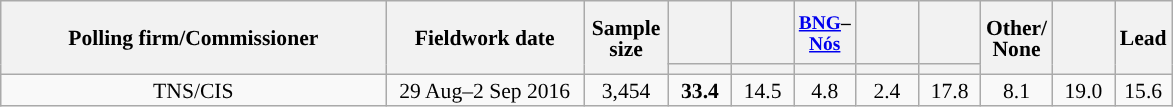<table class="wikitable collapsible collapsed" style="text-align:center; font-size:90%; line-height:14px;">
<tr style="height:42px;">
<th style="width:250px;" rowspan="2">Polling firm/Commissioner</th>
<th style="width:125px;" rowspan="2">Fieldwork date</th>
<th style="width:50px;" rowspan="2">Sample size</th>
<th style="width:35px;"></th>
<th style="width:35px;"></th>
<th style="width:35px; font-size:90%;"><a href='#'>BNG</a>–<br><a href='#'>Nós</a></th>
<th style="width:35px;"></th>
<th style="width:35px;"></th>
<th style="width:35px;" rowspan="2">Other/<br>None</th>
<th style="width:35px;" rowspan="2"></th>
<th style="width:30px;" rowspan="2">Lead</th>
</tr>
<tr>
<th style="color:inherit;background:"></th>
<th style="color:inherit;background:"></th>
<th style="color:inherit;background:"></th>
<th style="color:inherit;background:"></th>
<th style="color:inherit;background:"></th>
</tr>
<tr>
<td>TNS/CIS</td>
<td>29 Aug–2 Sep 2016</td>
<td>3,454</td>
<td><strong>33.4</strong></td>
<td>14.5</td>
<td>4.8</td>
<td>2.4</td>
<td>17.8</td>
<td>8.1</td>
<td>19.0</td>
<td style="background:">15.6</td>
</tr>
</table>
